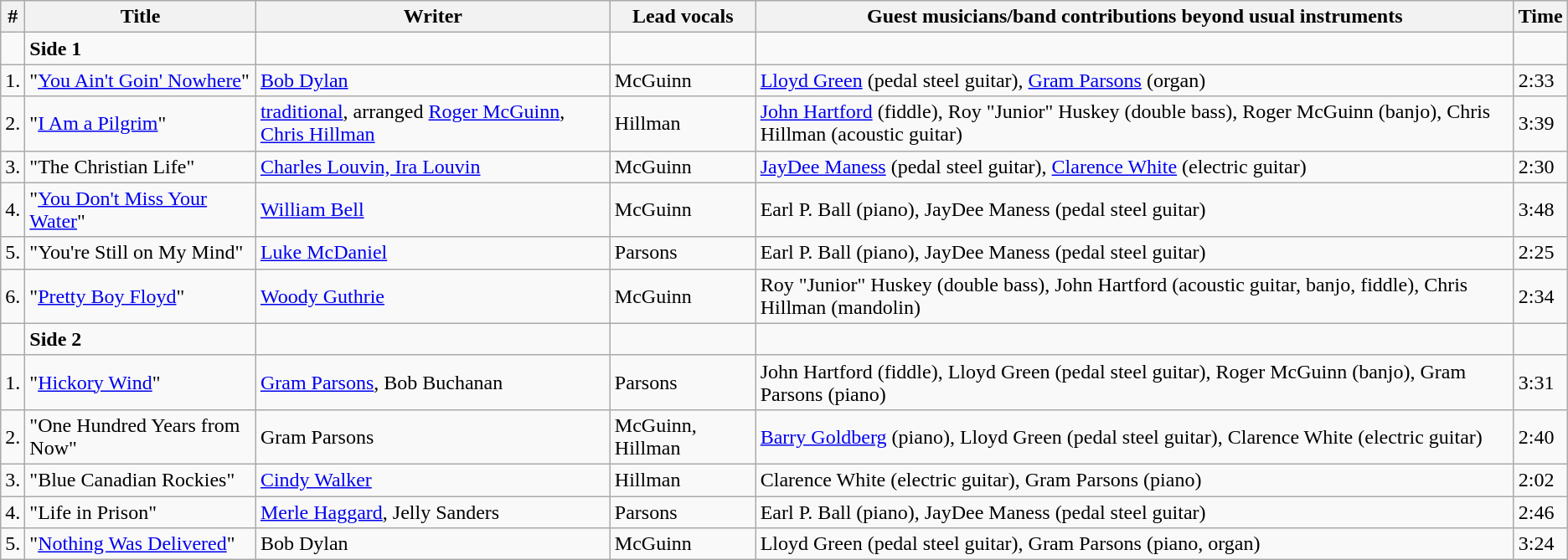<table class="wikitable">
<tr>
<th>#</th>
<th>Title</th>
<th>Writer</th>
<th>Lead vocals</th>
<th>Guest musicians/band contributions beyond usual instruments</th>
<th>Time</th>
</tr>
<tr>
<td></td>
<td><strong>Side 1</strong></td>
<td></td>
<td></td>
<td></td>
<td></td>
</tr>
<tr>
<td>1.</td>
<td>"<a href='#'>You Ain't Goin' Nowhere</a>"</td>
<td><a href='#'>Bob Dylan</a></td>
<td>McGuinn</td>
<td><a href='#'>Lloyd Green</a> (pedal steel guitar), <a href='#'>Gram Parsons</a> (organ)</td>
<td>2:33</td>
</tr>
<tr>
<td>2.</td>
<td>"<a href='#'>I Am a Pilgrim</a>"</td>
<td><a href='#'>traditional</a>, arranged <a href='#'>Roger McGuinn</a>, <a href='#'>Chris Hillman</a></td>
<td>Hillman</td>
<td><a href='#'>John Hartford</a> (fiddle), Roy "Junior" Huskey (double bass), Roger McGuinn (banjo), Chris Hillman (acoustic guitar)</td>
<td>3:39</td>
</tr>
<tr>
<td>3.</td>
<td>"The Christian Life"</td>
<td><a href='#'>Charles Louvin, Ira Louvin</a></td>
<td>McGuinn</td>
<td><a href='#'>JayDee Maness</a> (pedal steel guitar), <a href='#'>Clarence White</a> (electric guitar)</td>
<td>2:30</td>
</tr>
<tr>
<td>4.</td>
<td>"<a href='#'>You Don't Miss Your Water</a>"</td>
<td><a href='#'>William Bell</a></td>
<td>McGuinn</td>
<td>Earl P. Ball (piano), JayDee Maness (pedal steel guitar)</td>
<td>3:48</td>
</tr>
<tr>
<td>5.</td>
<td>"You're Still on My Mind"</td>
<td><a href='#'>Luke McDaniel</a></td>
<td>Parsons</td>
<td>Earl P. Ball (piano), JayDee Maness (pedal steel guitar)</td>
<td>2:25</td>
</tr>
<tr>
<td>6.</td>
<td>"<a href='#'>Pretty Boy Floyd</a>"</td>
<td><a href='#'>Woody Guthrie</a></td>
<td>McGuinn</td>
<td>Roy "Junior" Huskey (double bass), John Hartford (acoustic guitar, banjo, fiddle), Chris Hillman (mandolin)</td>
<td>2:34</td>
</tr>
<tr>
<td></td>
<td><strong>Side 2</strong></td>
<td></td>
<td></td>
<td></td>
<td></td>
</tr>
<tr>
<td>1.</td>
<td>"<a href='#'>Hickory Wind</a>"</td>
<td><a href='#'>Gram Parsons</a>, Bob Buchanan</td>
<td>Parsons</td>
<td>John Hartford (fiddle), Lloyd Green (pedal steel guitar), Roger McGuinn (banjo), Gram Parsons (piano)</td>
<td>3:31</td>
</tr>
<tr>
<td>2.</td>
<td>"One Hundred Years from Now"</td>
<td>Gram Parsons</td>
<td>McGuinn, Hillman</td>
<td><a href='#'>Barry Goldberg</a> (piano), Lloyd Green (pedal steel guitar), Clarence White (electric guitar)</td>
<td>2:40</td>
</tr>
<tr>
<td>3.</td>
<td>"Blue Canadian Rockies"</td>
<td><a href='#'>Cindy Walker</a></td>
<td>Hillman</td>
<td>Clarence White (electric guitar), Gram Parsons (piano)</td>
<td>2:02</td>
</tr>
<tr>
<td>4.</td>
<td>"Life in Prison"</td>
<td><a href='#'>Merle Haggard</a>, Jelly Sanders</td>
<td>Parsons</td>
<td>Earl P. Ball (piano), JayDee Maness (pedal steel guitar)</td>
<td>2:46</td>
</tr>
<tr>
<td>5.</td>
<td>"<a href='#'>Nothing Was Delivered</a>"</td>
<td>Bob Dylan</td>
<td>McGuinn</td>
<td>Lloyd Green (pedal steel guitar), Gram Parsons (piano, organ)</td>
<td>3:24</td>
</tr>
</table>
